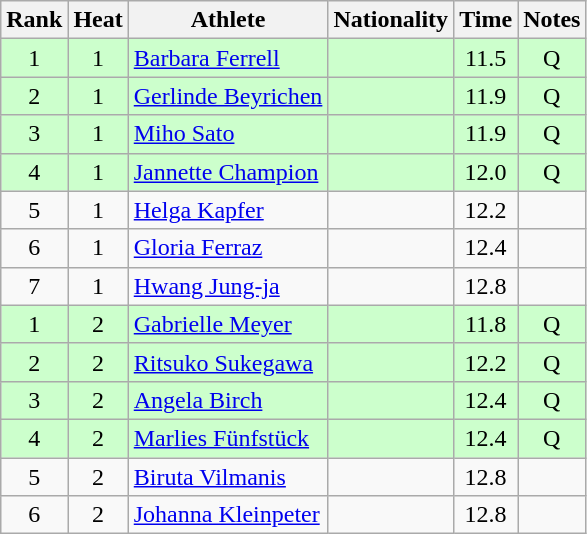<table class="wikitable sortable" style="text-align:center">
<tr>
<th>Rank</th>
<th>Heat</th>
<th>Athlete</th>
<th>Nationality</th>
<th>Time</th>
<th>Notes</th>
</tr>
<tr bgcolor=ccffcc>
<td>1</td>
<td>1</td>
<td align=left><a href='#'>Barbara Ferrell</a></td>
<td align=left></td>
<td>11.5</td>
<td>Q</td>
</tr>
<tr bgcolor=ccffcc>
<td>2</td>
<td>1</td>
<td align=left><a href='#'>Gerlinde Beyrichen</a></td>
<td align=left></td>
<td>11.9</td>
<td>Q</td>
</tr>
<tr bgcolor=ccffcc>
<td>3</td>
<td>1</td>
<td align=left><a href='#'>Miho Sato</a></td>
<td align=left></td>
<td>11.9</td>
<td>Q</td>
</tr>
<tr bgcolor=ccffcc>
<td>4</td>
<td>1</td>
<td align=left><a href='#'>Jannette Champion</a></td>
<td align=left></td>
<td>12.0</td>
<td>Q</td>
</tr>
<tr>
<td>5</td>
<td>1</td>
<td align=left><a href='#'>Helga Kapfer</a></td>
<td align=left></td>
<td>12.2</td>
<td></td>
</tr>
<tr>
<td>6</td>
<td>1</td>
<td align=left><a href='#'>Gloria Ferraz</a></td>
<td align=left></td>
<td>12.4</td>
<td></td>
</tr>
<tr>
<td>7</td>
<td>1</td>
<td align=left><a href='#'>Hwang Jung-ja</a></td>
<td align=left></td>
<td>12.8</td>
<td></td>
</tr>
<tr bgcolor=ccffcc>
<td>1</td>
<td>2</td>
<td align=left><a href='#'>Gabrielle Meyer</a></td>
<td align=left></td>
<td>11.8</td>
<td>Q</td>
</tr>
<tr bgcolor=ccffcc>
<td>2</td>
<td>2</td>
<td align=left><a href='#'>Ritsuko Sukegawa</a></td>
<td align=left></td>
<td>12.2</td>
<td>Q</td>
</tr>
<tr bgcolor=ccffcc>
<td>3</td>
<td>2</td>
<td align=left><a href='#'>Angela Birch</a></td>
<td align=left></td>
<td>12.4</td>
<td>Q</td>
</tr>
<tr bgcolor=ccffcc>
<td>4</td>
<td>2</td>
<td align=left><a href='#'>Marlies Fünfstück</a></td>
<td align=left></td>
<td>12.4</td>
<td>Q</td>
</tr>
<tr>
<td>5</td>
<td>2</td>
<td align=left><a href='#'>Biruta Vilmanis</a></td>
<td align=left></td>
<td>12.8</td>
<td></td>
</tr>
<tr>
<td>6</td>
<td>2</td>
<td align=left><a href='#'>Johanna Kleinpeter</a></td>
<td align=left></td>
<td>12.8</td>
<td></td>
</tr>
</table>
